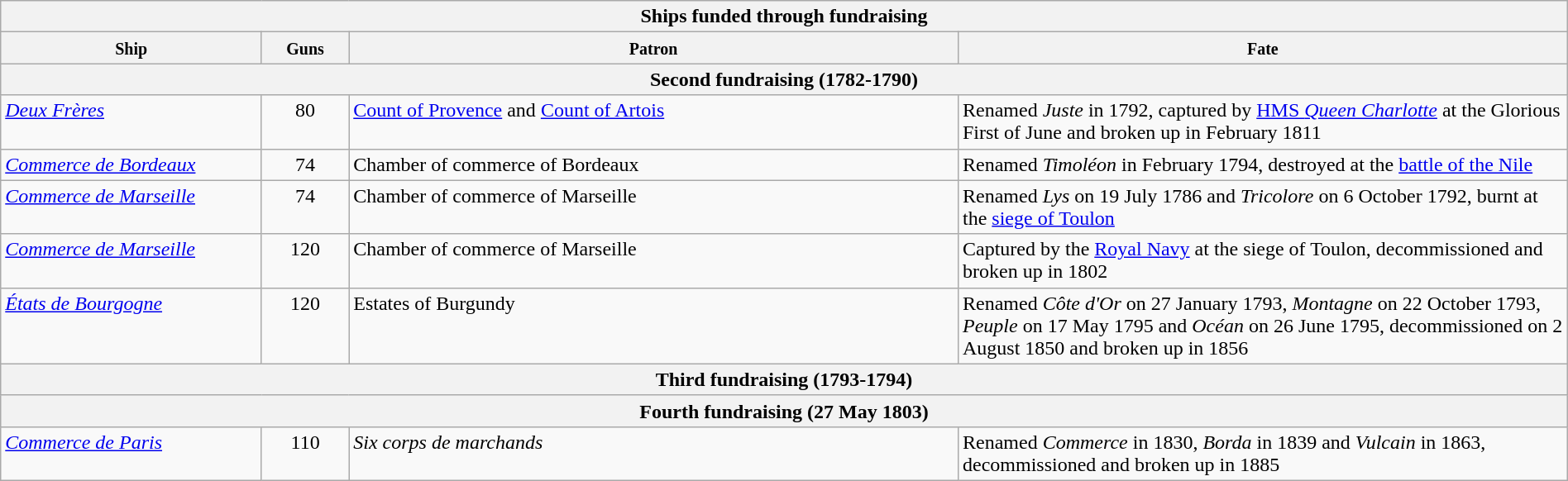<table class="wikitable" width=100%>
<tr valign="top">
<th colspan="5" bgcolor="white">Ships funded through fundraising</th>
</tr>
<tr valign="top">
<th width=15%; align= center><small> Ship </small></th>
<th width=5%;  align= center><small> Guns </small></th>
<th width=35%; align= center><small> Patron </small></th>
<th width=35%; align= center><small>Fate</small></th>
</tr>
<tr valign="top">
<th colspan=5 align=center><strong>Second fundraising (1782-1790)</strong></th>
</tr>
<tr valign="top">
<td align= left><a href='#'><em>Deux Frères</em></a></td>
<td align= center>80</td>
<td align= left><a href='#'>Count of Provence</a> and <a href='#'>Count of Artois</a></td>
<td align= left>Renamed <em>Juste</em> in 1792, captured by <a href='#'>HMS <em>Queen Charlotte</em></a> at the Glorious First of June and broken up in February 1811</td>
</tr>
<tr valign="top">
<td align= left><a href='#'><em>Commerce de Bordeaux</em></a></td>
<td align= center>74</td>
<td align= left>Chamber of commerce of Bordeaux</td>
<td align= left>Renamed <em>Timoléon</em> in February 1794, destroyed at the <a href='#'>battle of the Nile</a></td>
</tr>
<tr valign="top">
<td align= left><a href='#'><em>Commerce de Marseille</em></a></td>
<td align= center>74</td>
<td align= left>Chamber of commerce of Marseille</td>
<td align= left>Renamed <em>Lys</em> on 19 July 1786 and <em>Tricolore</em> on 6 October 1792, burnt at the <a href='#'>siege of Toulon</a></td>
</tr>
<tr valign="top">
<td align= left><a href='#'><em>Commerce de Marseille</em></a></td>
<td align= center>120</td>
<td align= left>Chamber of commerce of Marseille</td>
<td align= left>Captured by the <a href='#'>Royal Navy</a> at the siege of Toulon, decommissioned and broken up in 1802</td>
</tr>
<tr valign="top">
<td align= left><a href='#'><em>États de Bourgogne</em></a></td>
<td align= center>120</td>
<td align= left>Estates of Burgundy</td>
<td align= left>Renamed <em>Côte d'Or</em> on 27 January 1793, <em>Montagne</em> on 22 October 1793, <em>Peuple</em> on 17 May 1795 and <em>Océan</em> on 26 June 1795, decommissioned on 2 August 1850 and broken up in 1856</td>
</tr>
<tr valign="top">
<th colspan=5 align=center><strong>Third fundraising (1793-1794)</strong></th>
</tr>
<tr valign="top">
<th colspan=5 align=center><strong>Fourth fundraising (27 May 1803)</strong></th>
</tr>
<tr valign="top">
<td align= left><a href='#'><em>Commerce de Paris</em></a></td>
<td align= center>110</td>
<td align= left><em>Six corps de marchands</em></td>
<td align= left>Renamed <em>Commerce</em> in 1830, <em>Borda</em> in 1839 and <em>Vulcain</em> in 1863, decommissioned and broken up in 1885</td>
</tr>
</table>
